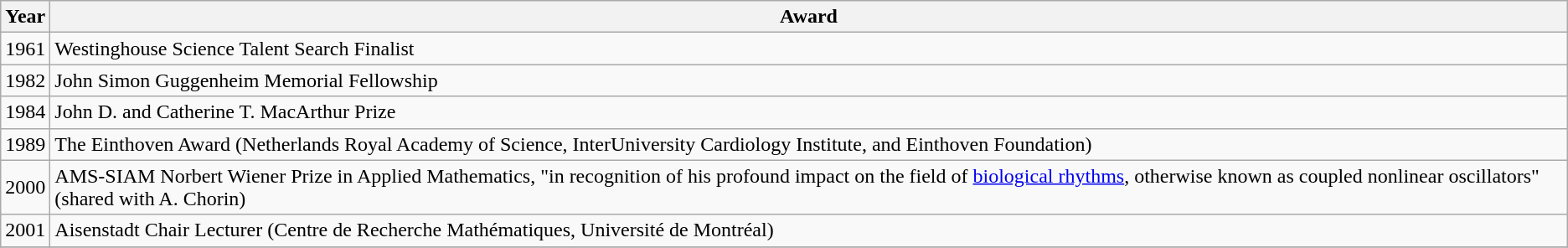<table class="wikitable">
<tr>
<th>Year</th>
<th>Award</th>
</tr>
<tr>
<td>1961</td>
<td>Westinghouse Science Talent Search Finalist</td>
</tr>
<tr>
<td>1982</td>
<td>John Simon Guggenheim Memorial Fellowship</td>
</tr>
<tr>
<td>1984</td>
<td>John D. and Catherine T. MacArthur Prize</td>
</tr>
<tr>
<td>1989</td>
<td>The Einthoven Award (Netherlands Royal Academy of Science, InterUniversity Cardiology Institute, and Einthoven Foundation)</td>
</tr>
<tr>
<td>2000</td>
<td>AMS-SIAM Norbert Wiener Prize in Applied Mathematics, "in recognition of his profound impact on the field of <a href='#'>biological rhythms</a>, otherwise known as coupled nonlinear oscillators" (shared with A. Chorin)</td>
</tr>
<tr>
<td>2001</td>
<td>Aisenstadt Chair Lecturer (Centre de Recherche Mathématiques, Université de Montréal)</td>
</tr>
<tr>
</tr>
</table>
